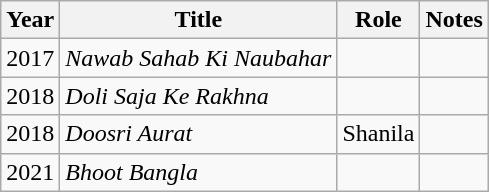<table class="wikitable">
<tr>
<th>Year</th>
<th>Title</th>
<th>Role</th>
<th>Notes</th>
</tr>
<tr>
<td>2017</td>
<td><em>Nawab Sahab Ki Naubahar </em></td>
<td></td>
<td></td>
</tr>
<tr>
<td>2018</td>
<td><em>Doli Saja Ke Rakhna</em></td>
<td></td>
<td></td>
</tr>
<tr>
<td>2018</td>
<td><em>Doosri Aurat</em></td>
<td>Shanila</td>
<td></td>
</tr>
<tr>
<td>2021</td>
<td><em>Bhoot Bangla</em></td>
<td></td>
<td></td>
</tr>
</table>
